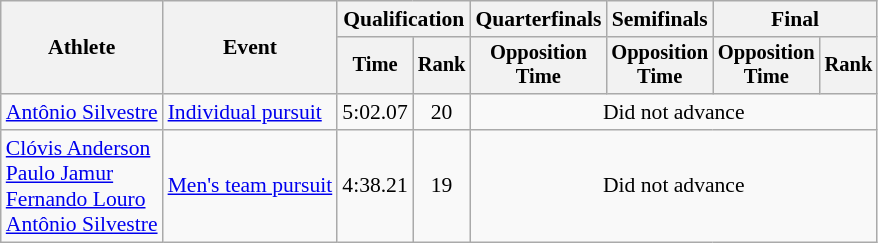<table class="wikitable" style="font-size:90%">
<tr>
<th rowspan="2">Athlete</th>
<th rowspan="2">Event</th>
<th colspan=2>Qualification</th>
<th>Quarterfinals</th>
<th>Semifinals</th>
<th colspan=2>Final</th>
</tr>
<tr style="font-size:95%">
<th>Time</th>
<th>Rank</th>
<th>Opposition<br>Time</th>
<th>Opposition<br>Time</th>
<th>Opposition<br>Time</th>
<th>Rank</th>
</tr>
<tr align=center>
<td align=left><a href='#'>Antônio Silvestre</a></td>
<td align=left><a href='#'>Individual pursuit</a></td>
<td>5:02.07</td>
<td>20</td>
<td colspan=5>Did not advance</td>
</tr>
<tr align=center>
<td align=left><a href='#'>Clóvis Anderson</a><br><a href='#'>Paulo Jamur</a><br><a href='#'>Fernando Louro</a><br><a href='#'>Antônio Silvestre</a></td>
<td align=left><a href='#'>Men's team pursuit</a></td>
<td>4:38.21</td>
<td>19</td>
<td colspan=5>Did not advance</td>
</tr>
</table>
